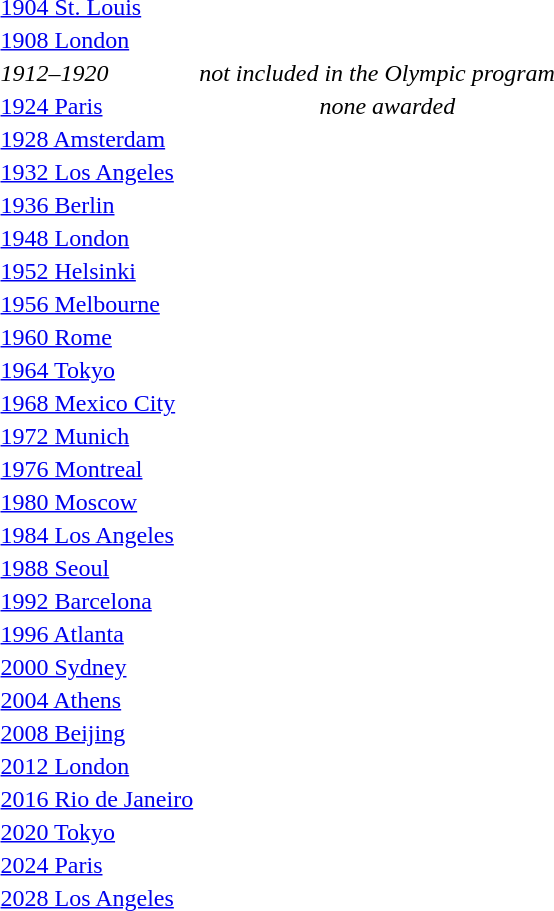<table>
<tr>
<td><a href='#'>1904 St. Louis</a><br></td>
<td></td>
<td></td>
<td></td>
</tr>
<tr valign="top">
<td rowspan="2"><a href='#'>1908 London</a><br></td>
<td rowspan="2"></td>
<td rowspan="2"></td>
<td></td>
</tr>
<tr>
<td></td>
</tr>
<tr>
<td><em>1912–1920</em></td>
<td colspan=3 align=center><em>not included in the Olympic program</em></td>
</tr>
<tr>
<td><a href='#'>1924 Paris</a><br></td>
<td></td>
<td></td>
<td align="center"><em>none awarded</em></td>
</tr>
<tr>
<td><a href='#'>1928 Amsterdam</a><br></td>
<td></td>
<td></td>
<td></td>
</tr>
<tr>
<td><a href='#'>1932 Los Angeles</a><br></td>
<td></td>
<td></td>
<td></td>
</tr>
<tr>
<td><a href='#'>1936 Berlin</a><br></td>
<td></td>
<td></td>
<td></td>
</tr>
<tr>
<td><a href='#'>1948 London</a><br></td>
<td></td>
<td></td>
<td></td>
</tr>
<tr>
<td><a href='#'>1952 Helsinki</a><br></td>
<td></td>
<td></td>
<td></td>
</tr>
<tr>
<td><a href='#'>1956 Melbourne</a><br></td>
<td></td>
<td></td>
<td></td>
</tr>
<tr>
<td><a href='#'>1960 Rome</a><br></td>
<td></td>
<td></td>
<td></td>
</tr>
<tr>
<td><a href='#'>1964 Tokyo</a><br></td>
<td></td>
<td></td>
<td></td>
</tr>
<tr>
<td><a href='#'>1968 Mexico City</a><br></td>
<td></td>
<td></td>
<td></td>
</tr>
<tr>
<td><a href='#'>1972 Munich</a><br></td>
<td></td>
<td></td>
<td></td>
</tr>
<tr>
<td><a href='#'>1976 Montreal</a><br></td>
<td></td>
<td></td>
<td></td>
</tr>
<tr>
<td><a href='#'>1980 Moscow</a><br></td>
<td></td>
<td></td>
<td></td>
</tr>
<tr>
<td><a href='#'>1984 Los Angeles</a><br></td>
<td></td>
<td></td>
<td></td>
</tr>
<tr>
<td><a href='#'>1988 Seoul</a><br></td>
<td></td>
<td></td>
<td></td>
</tr>
<tr>
<td><a href='#'>1992 Barcelona</a><br></td>
<td></td>
<td></td>
<td></td>
</tr>
<tr>
<td><a href='#'>1996 Atlanta</a><br></td>
<td></td>
<td></td>
<td></td>
</tr>
<tr>
<td><a href='#'>2000 Sydney</a><br></td>
<td></td>
<td></td>
<td></td>
</tr>
<tr>
<td><a href='#'>2004 Athens</a><br></td>
<td></td>
<td></td>
<td></td>
</tr>
<tr>
<td><a href='#'>2008 Beijing</a><br></td>
<td></td>
<td></td>
<td></td>
</tr>
<tr>
<td><a href='#'>2012 London</a><br></td>
<td></td>
<td></td>
<td></td>
</tr>
<tr>
<td><a href='#'>2016 Rio de Janeiro</a><br></td>
<td></td>
<td></td>
<td></td>
</tr>
<tr>
<td><a href='#'>2020 Tokyo</a><br></td>
<td></td>
<td></td>
<td></td>
</tr>
<tr>
<td><a href='#'>2024 Paris</a><br></td>
<td></td>
<td></td>
<td></td>
</tr>
<tr>
<td><a href='#'>2028 Los Angeles</a><br></td>
<td></td>
<td></td>
<td></td>
</tr>
<tr>
</tr>
</table>
